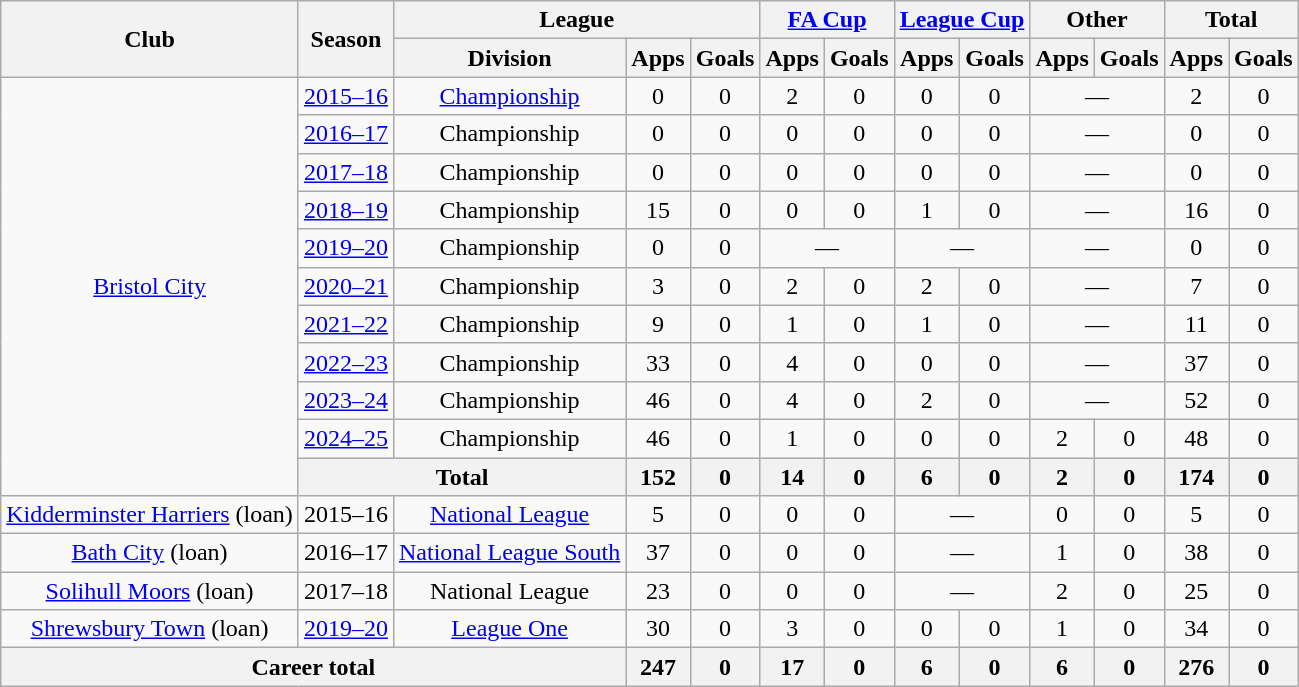<table class="wikitable" style="text-align: center;">
<tr>
<th rowspan="2">Club</th>
<th rowspan="2">Season</th>
<th colspan="3">League</th>
<th colspan="2"><a href='#'>FA Cup</a></th>
<th colspan="2"><a href='#'>League Cup</a></th>
<th colspan="2">Other</th>
<th colspan="2">Total</th>
</tr>
<tr>
<th>Division</th>
<th>Apps</th>
<th>Goals</th>
<th>Apps</th>
<th>Goals</th>
<th>Apps</th>
<th>Goals</th>
<th>Apps</th>
<th>Goals</th>
<th>Apps</th>
<th>Goals</th>
</tr>
<tr>
<td rowspan="11"><a href='#'>Bristol City</a></td>
<td><a href='#'>2015–16</a></td>
<td><a href='#'>Championship</a></td>
<td>0</td>
<td>0</td>
<td>2</td>
<td>0</td>
<td>0</td>
<td>0</td>
<td colspan="2">—</td>
<td>2</td>
<td>0</td>
</tr>
<tr>
<td><a href='#'>2016–17</a></td>
<td>Championship</td>
<td>0</td>
<td>0</td>
<td>0</td>
<td>0</td>
<td>0</td>
<td>0</td>
<td colspan="2">—</td>
<td>0</td>
<td>0</td>
</tr>
<tr>
<td><a href='#'>2017–18</a></td>
<td>Championship</td>
<td>0</td>
<td>0</td>
<td>0</td>
<td>0</td>
<td>0</td>
<td>0</td>
<td colspan="2">—</td>
<td>0</td>
<td>0</td>
</tr>
<tr>
<td><a href='#'>2018–19</a></td>
<td>Championship</td>
<td>15</td>
<td>0</td>
<td>0</td>
<td>0</td>
<td>1</td>
<td>0</td>
<td colspan="2">—</td>
<td>16</td>
<td>0</td>
</tr>
<tr>
<td><a href='#'>2019–20</a></td>
<td>Championship</td>
<td>0</td>
<td>0</td>
<td colspan="2">—</td>
<td colspan="2">—</td>
<td colspan="2">—</td>
<td>0</td>
<td>0</td>
</tr>
<tr>
<td><a href='#'>2020–21</a></td>
<td>Championship</td>
<td>3</td>
<td>0</td>
<td>2</td>
<td>0</td>
<td>2</td>
<td>0</td>
<td colspan="2">—</td>
<td>7</td>
<td>0</td>
</tr>
<tr>
<td><a href='#'>2021–22</a></td>
<td>Championship</td>
<td>9</td>
<td>0</td>
<td>1</td>
<td>0</td>
<td>1</td>
<td>0</td>
<td colspan="2">—</td>
<td>11</td>
<td>0</td>
</tr>
<tr>
<td><a href='#'>2022–23</a></td>
<td>Championship</td>
<td>33</td>
<td>0</td>
<td>4</td>
<td>0</td>
<td>0</td>
<td>0</td>
<td colspan="2">—</td>
<td>37</td>
<td>0</td>
</tr>
<tr>
<td><a href='#'>2023–24</a></td>
<td>Championship</td>
<td>46</td>
<td>0</td>
<td>4</td>
<td>0</td>
<td>2</td>
<td>0</td>
<td colspan="2">—</td>
<td>52</td>
<td>0</td>
</tr>
<tr>
<td><a href='#'>2024–25</a></td>
<td>Championship</td>
<td>46</td>
<td>0</td>
<td>1</td>
<td>0</td>
<td>0</td>
<td>0</td>
<td>2</td>
<td>0</td>
<td>48</td>
<td>0</td>
</tr>
<tr>
<th colspan="2">Total</th>
<th>152</th>
<th>0</th>
<th>14</th>
<th>0</th>
<th>6</th>
<th>0</th>
<th>2</th>
<th>0</th>
<th>174</th>
<th>0</th>
</tr>
<tr>
<td><a href='#'>Kidderminster Harriers</a> (loan)</td>
<td>2015–16</td>
<td><a href='#'>National League</a></td>
<td>5</td>
<td>0</td>
<td>0</td>
<td>0</td>
<td colspan="2">—</td>
<td>0</td>
<td>0</td>
<td>5</td>
<td>0</td>
</tr>
<tr>
<td><a href='#'>Bath City</a> (loan)</td>
<td>2016–17</td>
<td><a href='#'>National League South</a></td>
<td>37</td>
<td>0</td>
<td>0</td>
<td>0</td>
<td colspan="2">—</td>
<td>1</td>
<td>0</td>
<td>38</td>
<td>0</td>
</tr>
<tr>
<td><a href='#'>Solihull Moors</a> (loan)</td>
<td>2017–18</td>
<td>National League</td>
<td>23</td>
<td>0</td>
<td>0</td>
<td>0</td>
<td colspan="2">—</td>
<td>2</td>
<td>0</td>
<td>25</td>
<td>0</td>
</tr>
<tr>
<td><a href='#'>Shrewsbury Town</a> (loan)</td>
<td><a href='#'>2019–20</a></td>
<td><a href='#'>League One</a></td>
<td>30</td>
<td>0</td>
<td>3</td>
<td>0</td>
<td>0</td>
<td>0</td>
<td>1</td>
<td>0</td>
<td>34</td>
<td>0</td>
</tr>
<tr>
<th colspan="3">Career total</th>
<th>247</th>
<th>0</th>
<th>17</th>
<th>0</th>
<th>6</th>
<th>0</th>
<th>6</th>
<th>0</th>
<th>276</th>
<th>0</th>
</tr>
</table>
